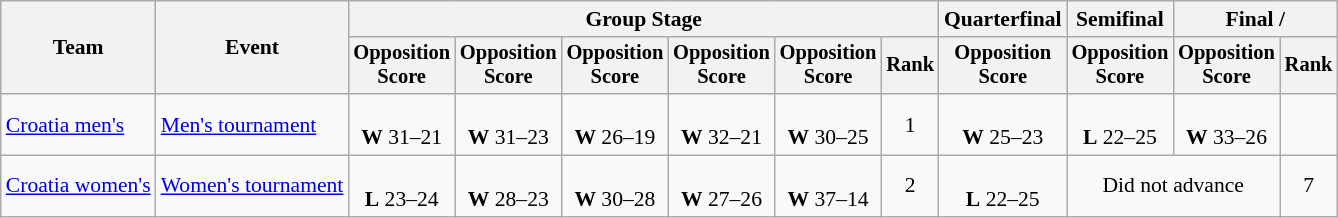<table class="wikitable" style="font-size:90%">
<tr>
<th rowspan=2>Team</th>
<th rowspan=2>Event</th>
<th colspan=6>Group Stage</th>
<th>Quarterfinal</th>
<th>Semifinal</th>
<th colspan=2>Final / </th>
</tr>
<tr style="font-size:95%">
<th>Opposition<br>Score</th>
<th>Opposition<br>Score</th>
<th>Opposition<br>Score</th>
<th>Opposition<br>Score</th>
<th>Opposition<br>Score</th>
<th>Rank</th>
<th>Opposition<br>Score</th>
<th>Opposition<br>Score</th>
<th>Opposition<br>Score</th>
<th>Rank</th>
</tr>
<tr align=center>
<td align=left><a href='#'>Croatia men's</a></td>
<td align=left><a href='#'>Men's tournament</a></td>
<td><br><strong>W</strong> 31–21</td>
<td><br><strong>W</strong> 31–23</td>
<td><br><strong>W</strong> 26–19</td>
<td><br><strong>W</strong> 32–21</td>
<td><br><strong>W</strong> 30–25</td>
<td>1</td>
<td><br><strong>W</strong> 25–23</td>
<td><br><strong>L</strong> 22–25</td>
<td><br><strong>W</strong> 33–26</td>
<td></td>
</tr>
<tr align=center>
<td align=left><a href='#'>Croatia women's</a></td>
<td align=left><a href='#'>Women's tournament</a></td>
<td><br><strong>L</strong> 23–24</td>
<td><br><strong>W</strong> 28–23</td>
<td><br><strong>W</strong> 30–28</td>
<td><br><strong>W</strong> 27–26</td>
<td><br><strong>W</strong> 37–14</td>
<td>2</td>
<td><br><strong>L</strong> 22–25</td>
<td colspan=2>Did not advance</td>
<td>7</td>
</tr>
</table>
